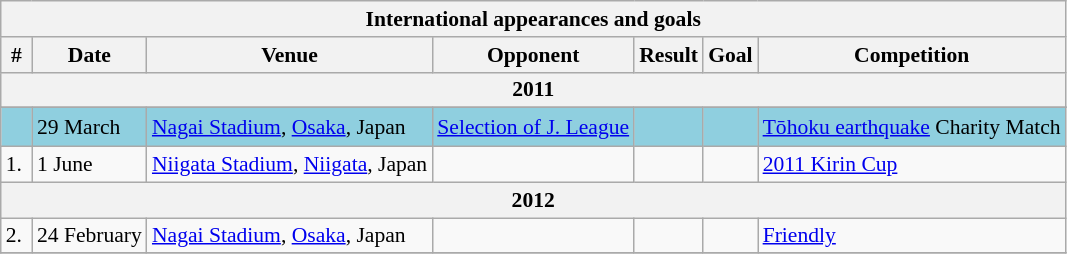<table class="wikitable collapsible collapsed" style="font-size:90%">
<tr>
<th colspan="7"><strong>International appearances and goals</strong></th>
</tr>
<tr>
<th>#</th>
<th>Date</th>
<th>Venue</th>
<th>Opponent</th>
<th>Result</th>
<th>Goal</th>
<th>Competition</th>
</tr>
<tr>
<th colspan="7"><strong>2011</strong></th>
</tr>
<tr>
</tr>
<tr style="background:#8fcfdf;">
<td>　</td>
<td>29 March</td>
<td><a href='#'>Nagai Stadium</a>, <a href='#'>Osaka</a>, Japan</td>
<td> <a href='#'>Selection of J. League</a></td>
<td></td>
<td></td>
<td><a href='#'>Tōhoku earthquake</a> Charity Match</td>
</tr>
<tr>
<td>1.</td>
<td>1 June</td>
<td><a href='#'>Niigata Stadium</a>, <a href='#'>Niigata</a>, Japan</td>
<td></td>
<td></td>
<td></td>
<td><a href='#'>2011 Kirin Cup</a></td>
</tr>
<tr>
<th colspan="7"><strong>2012</strong></th>
</tr>
<tr>
<td>2.</td>
<td>24 February</td>
<td><a href='#'>Nagai Stadium</a>, <a href='#'>Osaka</a>, Japan</td>
<td></td>
<td></td>
<td></td>
<td><a href='#'>Friendly</a></td>
</tr>
<tr>
</tr>
</table>
